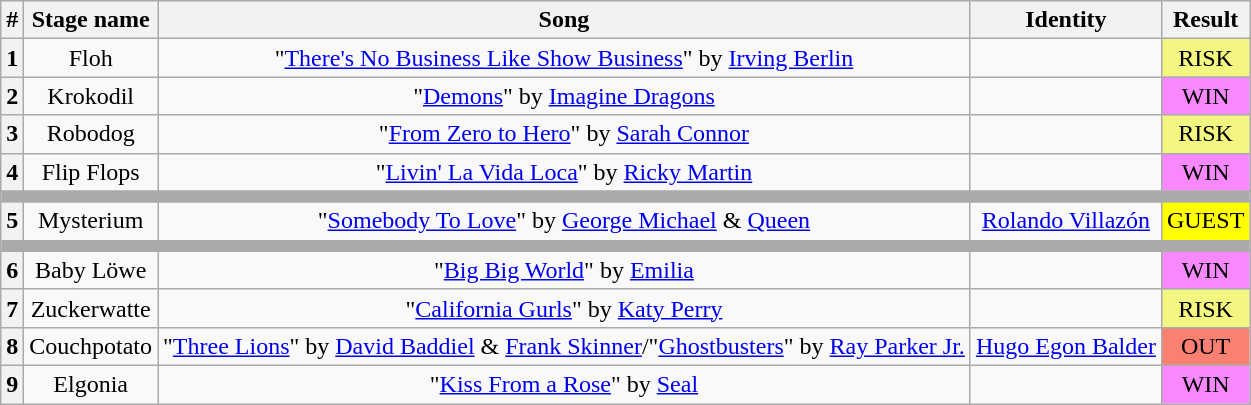<table class="wikitable plainrowheaders" style="text-align: center;">
<tr>
<th>#</th>
<th>Stage name</th>
<th>Song</th>
<th>Identity</th>
<th>Result</th>
</tr>
<tr>
<th>1</th>
<td>Floh</td>
<td>"<a href='#'>There's No Business Like Show Business</a>" by <a href='#'>Irving Berlin</a></td>
<td></td>
<td bgcolor="F3F781">RISK</td>
</tr>
<tr>
<th>2</th>
<td>Krokodil</td>
<td>"<a href='#'>Demons</a>" by <a href='#'>Imagine Dragons</a></td>
<td></td>
<td bgcolor="F888FD">WIN</td>
</tr>
<tr>
<th>3</th>
<td>Robodog</td>
<td>"<a href='#'>From Zero to Hero</a>" by <a href='#'>Sarah Connor</a></td>
<td></td>
<td bgcolor="F3F781">RISK</td>
</tr>
<tr>
<th>4</th>
<td>Flip Flops</td>
<td>"<a href='#'>Livin' La Vida Loca</a>" by <a href='#'>Ricky Martin</a></td>
<td></td>
<td bgcolor="F888FD">WIN</td>
</tr>
<tr>
<td colspan="5" style="background:darkgray"></td>
</tr>
<tr>
<th>5</th>
<td>Mysterium</td>
<td>"<a href='#'>Somebody To Love</a>" by <a href='#'>George Michael</a> & <a href='#'>Queen</a></td>
<td><a href='#'>Rolando Villazón</a></td>
<td bgcolor=yellow>GUEST</td>
</tr>
<tr>
<td colspan="5" style="background:darkgray"></td>
</tr>
<tr>
<th>6</th>
<td>Baby Löwe</td>
<td>"<a href='#'>Big Big World</a>" by <a href='#'>Emilia</a></td>
<td></td>
<td bgcolor="F888FD">WIN</td>
</tr>
<tr>
<th>7</th>
<td>Zuckerwatte</td>
<td>"<a href='#'>California Gurls</a>" by <a href='#'>Katy Perry</a></td>
<td></td>
<td bgcolor="F3F781">RISK</td>
</tr>
<tr>
<th>8</th>
<td>Couchpotato</td>
<td>"<a href='#'>Three Lions</a>" by <a href='#'>David Baddiel</a> & <a href='#'>Frank Skinner</a>/"<a href='#'>Ghostbusters</a>" by <a href='#'>Ray Parker Jr.</a></td>
<td><a href='#'>Hugo Egon Balder</a></td>
<td bgcolor=salmon>OUT</td>
</tr>
<tr>
<th>9</th>
<td>Elgonia</td>
<td>"<a href='#'>Kiss From a Rose</a>" by <a href='#'>Seal</a></td>
<td></td>
<td bgcolor="F888FD">WIN</td>
</tr>
</table>
